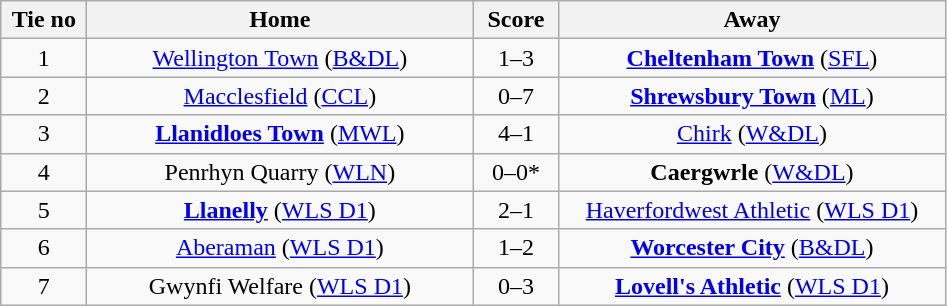<table class="wikitable" style="text-align:center">
<tr>
<th width=50>Tie no</th>
<th width=250>Home</th>
<th width=50>Score</th>
<th width=250>Away</th>
</tr>
<tr>
<td>1</td>
<td><a href='#'>Wellington Town</a> (<a href='#'>B&DL</a>)</td>
<td>1–3</td>
<td><strong><a href='#'>Cheltenham Town</a></strong> (<a href='#'>SFL</a>)</td>
</tr>
<tr>
<td>2</td>
<td><a href='#'>Macclesfield</a> (<a href='#'>CCL</a>)</td>
<td>0–7</td>
<td><strong><a href='#'>Shrewsbury Town</a></strong> (<a href='#'>ML</a>)</td>
</tr>
<tr>
<td>3</td>
<td><strong><a href='#'>Llanidloes Town</a></strong> (<a href='#'>MWL</a>)</td>
<td>4–1</td>
<td><a href='#'>Chirk</a> (<a href='#'>W&DL</a>)</td>
</tr>
<tr>
<td>4</td>
<td>Penrhyn Quarry (<a href='#'>WLN</a>)</td>
<td>0–0*</td>
<td><strong>Caergwrle</strong> (<a href='#'>W&DL</a>)</td>
</tr>
<tr>
<td>5</td>
<td><strong><a href='#'>Llanelly</a></strong> (<a href='#'>WLS D1</a>)</td>
<td>2–1</td>
<td><a href='#'>Haverfordwest Athletic</a> (<a href='#'>WLS D1</a>)</td>
</tr>
<tr>
<td>6</td>
<td><a href='#'>Aberaman</a> (<a href='#'>WLS D1</a>)</td>
<td>1–2</td>
<td><strong><a href='#'>Worcester City</a></strong> (<a href='#'>B&DL</a>)</td>
</tr>
<tr>
<td>7</td>
<td>Gwynfi Welfare (<a href='#'>WLS D1</a>)</td>
<td>0–3</td>
<td><strong><a href='#'>Lovell's Athletic</a></strong> (<a href='#'>WLS D1</a>)</td>
</tr>
</table>
